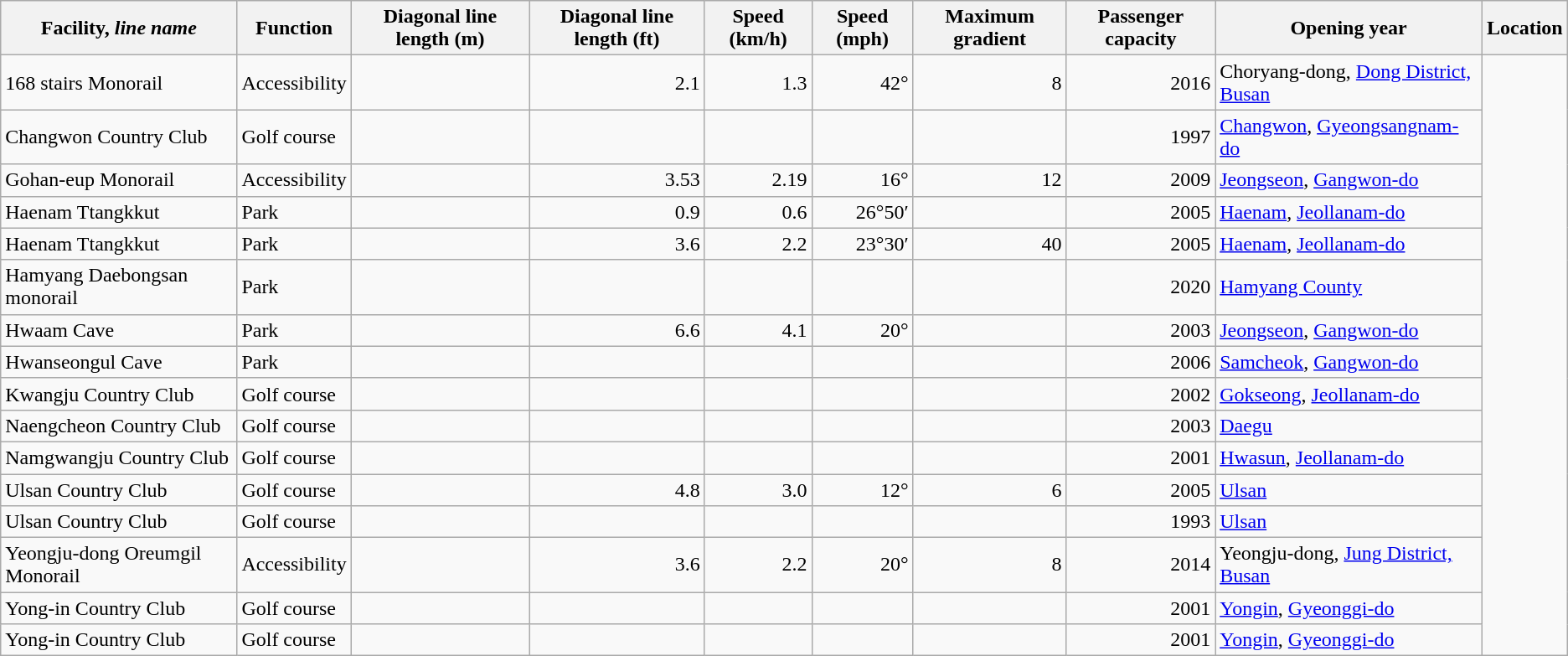<table class="sortable wikitable">
<tr>
<th>Facility, <em>line name</em></th>
<th>Function</th>
<th>Diagonal line length (m)</th>
<th>Diagonal line length (ft)</th>
<th>Speed (km/h)</th>
<th>Speed (mph)</th>
<th>Maximum gradient</th>
<th>Passenger capacity</th>
<th>Opening year</th>
<th>Location</th>
</tr>
<tr>
<td>168 stairs Monorail</td>
<td>Accessibility</td>
<td></td>
<td align=right>2.1</td>
<td align=right>1.3</td>
<td align=right>42°</td>
<td align=right>8</td>
<td align=right>2016</td>
<td>Choryang-dong, <a href='#'>Dong District, Busan</a></td>
</tr>
<tr>
<td>Changwon Country Club</td>
<td>Golf course</td>
<td></td>
<td align=right></td>
<td align=right></td>
<td align=right></td>
<td align=right></td>
<td align=right>1997</td>
<td><a href='#'>Changwon</a>, <a href='#'>Gyeongsangnam-do</a></td>
</tr>
<tr>
<td>Gohan-eup Monorail</td>
<td>Accessibility</td>
<td></td>
<td align=right>3.53</td>
<td align=right>2.19</td>
<td align=right>16°</td>
<td align=right>12</td>
<td align=right>2009</td>
<td><a href='#'>Jeongseon</a>, <a href='#'>Gangwon-do</a></td>
</tr>
<tr>
<td>Haenam Ttangkkut</td>
<td>Park</td>
<td></td>
<td align=right>0.9</td>
<td align=right>0.6</td>
<td align=right>26°50′</td>
<td align=right></td>
<td align=right>2005</td>
<td><a href='#'>Haenam</a>, <a href='#'>Jeollanam-do</a></td>
</tr>
<tr>
<td>Haenam Ttangkkut</td>
<td>Park</td>
<td></td>
<td align=right>3.6</td>
<td align=right>2.2</td>
<td align=right>23°30′</td>
<td align=right>40</td>
<td align=right>2005</td>
<td><a href='#'>Haenam</a>, <a href='#'>Jeollanam-do</a></td>
</tr>
<tr>
<td>Hamyang Daebongsan monorail</td>
<td>Park</td>
<td></td>
<td align=right></td>
<td align=right></td>
<td align=right></td>
<td align=right></td>
<td align=right>2020</td>
<td><a href='#'>Hamyang County</a></td>
</tr>
<tr>
<td>Hwaam Cave</td>
<td>Park</td>
<td></td>
<td align=right>6.6</td>
<td align=right>4.1</td>
<td align=right>20°</td>
<td align=right></td>
<td align=right>2003</td>
<td><a href='#'>Jeongseon</a>, <a href='#'>Gangwon-do</a></td>
</tr>
<tr>
<td>Hwanseongul Cave</td>
<td>Park</td>
<td></td>
<td align=right></td>
<td align=right></td>
<td align=right></td>
<td align=right></td>
<td align=right>2006</td>
<td><a href='#'>Samcheok</a>, <a href='#'>Gangwon-do</a></td>
</tr>
<tr>
<td>Kwangju Country Club</td>
<td>Golf course</td>
<td></td>
<td align=right></td>
<td align=right></td>
<td align=right></td>
<td align=right></td>
<td align=right>2002</td>
<td><a href='#'>Gokseong</a>, <a href='#'>Jeollanam-do</a></td>
</tr>
<tr>
<td>Naengcheon Country Club</td>
<td>Golf course</td>
<td></td>
<td align=right></td>
<td align=right></td>
<td align=right></td>
<td align=right></td>
<td align=right>2003</td>
<td><a href='#'>Daegu</a></td>
</tr>
<tr>
<td>Namgwangju Country Club</td>
<td>Golf course</td>
<td></td>
<td align=right></td>
<td align=right></td>
<td align=right></td>
<td align=right></td>
<td align=right>2001</td>
<td><a href='#'>Hwasun</a>, <a href='#'>Jeollanam-do</a></td>
</tr>
<tr>
<td>Ulsan Country Club</td>
<td>Golf course</td>
<td></td>
<td align=right>4.8</td>
<td align=right>3.0</td>
<td align=right>12°</td>
<td align=right>6</td>
<td align=right>2005</td>
<td><a href='#'>Ulsan</a></td>
</tr>
<tr>
<td>Ulsan Country Club</td>
<td>Golf course</td>
<td></td>
<td align=right></td>
<td align=right></td>
<td align=right></td>
<td align=right></td>
<td align=right>1993</td>
<td><a href='#'>Ulsan</a></td>
</tr>
<tr>
<td>Yeongju-dong Oreumgil Monorail</td>
<td>Accessibility</td>
<td></td>
<td align=right>3.6</td>
<td align=right>2.2</td>
<td align=right>20°</td>
<td align=right>8</td>
<td align=right>2014</td>
<td>Yeongju-dong, <a href='#'>Jung District, Busan</a></td>
</tr>
<tr>
<td>Yong-in Country Club</td>
<td>Golf course</td>
<td></td>
<td align=right></td>
<td align=right></td>
<td align=right></td>
<td align=right></td>
<td align=right>2001</td>
<td><a href='#'>Yongin</a>, <a href='#'>Gyeonggi-do</a></td>
</tr>
<tr>
<td>Yong-in Country Club</td>
<td>Golf course</td>
<td></td>
<td align=right></td>
<td align=right></td>
<td align=right></td>
<td align=right></td>
<td align=right>2001</td>
<td><a href='#'>Yongin</a>, <a href='#'>Gyeonggi-do</a></td>
</tr>
</table>
